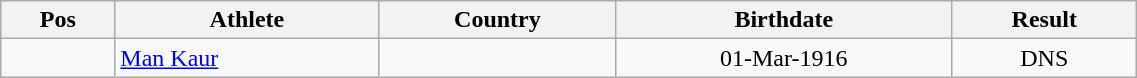<table class="wikitable"  style="text-align:center; width:60%;">
<tr>
<th>Pos</th>
<th>Athlete</th>
<th>Country</th>
<th>Birthdate</th>
<th>Result</th>
</tr>
<tr>
<td align=center></td>
<td align=left><a href='#'>Man Kaur</a></td>
<td align=left></td>
<td>01-Mar-1916</td>
<td>DNS</td>
</tr>
</table>
